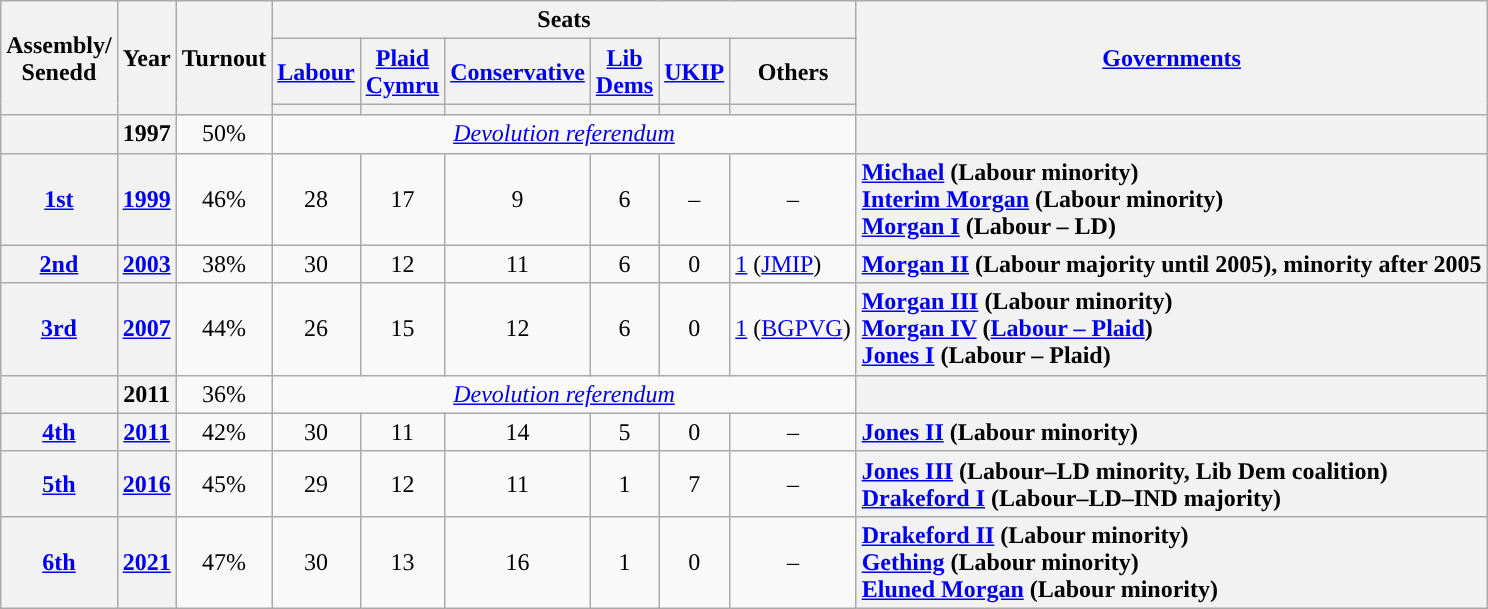<table class="wikitable" style="text-align:center;vertical-align:text-top;">
<tr>
<th rowspan="3">Assembly/<br>Senedd</th>
<th rowspan="3">Year</th>
<th rowspan="3">Turnout</th>
<th colspan="6">Seats</th>
<th rowspan="3"><a href='#'>Governments</a></th>
</tr>
<tr>
<th><a href='#'>Labour</a></th>
<th><a href='#'>Plaid<br>Cymru</a></th>
<th><a href='#'>Conservative</a></th>
<th><a href='#'>Lib<br>Dems</a></th>
<th><a href='#'>UKIP</a></th>
<th>Others</th>
</tr>
<tr>
<th style="background-color: "></th>
<th ! style="background-color: "></th>
<th ! style="background-color: "></th>
<th ! style="background-color: "></th>
<th ! style="background-color: "></th>
<th ! style="background-color: "></th>
</tr>
<tr>
<th></th>
<th>1997</th>
<td>50%</td>
<td colspan="6"><a href='#'><em>Devolution referendum</em></a></td>
<th></th>
</tr>
<tr>
<th><a href='#'>1st</a></th>
<th><a href='#'>1999</a></th>
<td>46%</td>
<td>28</td>
<td>17</td>
<td>9</td>
<td>6</td>
<td>–</td>
<td>–</td>
<th style="text-align:left;"><a href='#'>Michael</a> (Labour minority)<br><a href='#'>Interim Morgan</a> (Labour minority)<br><a href='#'>Morgan I</a> (Labour – LD)</th>
</tr>
<tr>
<th><a href='#'>2nd</a></th>
<th><a href='#'>2003</a></th>
<td>38%</td>
<td>30</td>
<td>12</td>
<td>11</td>
<td>6</td>
<td>0</td>
<td style="text-align:left;"><a href='#'>1</a> (<a href='#'>JMIP</a>)</td>
<th style="text-align:left;"><a href='#'>Morgan II</a> (Labour majority until 2005), minority after 2005</th>
</tr>
<tr>
<th><a href='#'>3rd</a></th>
<th><a href='#'>2007</a></th>
<td>44%</td>
<td>26</td>
<td>15</td>
<td>12</td>
<td>6</td>
<td>0</td>
<td style="text-align:left;"><a href='#'>1</a> (<a href='#'>BGPVG</a>)</td>
<th style="text-align:left;"><a href='#'>Morgan III</a> (Labour minority) <br> <a href='#'>Morgan IV</a> (<a href='#'>Labour – Plaid</a>)<br><a href='#'>Jones I</a> (Labour – Plaid)</th>
</tr>
<tr>
<th></th>
<th>2011</th>
<td>36%</td>
<td colspan="6"><a href='#'><em>Devolution referendum</em></a></td>
<th></th>
</tr>
<tr>
<th><a href='#'>4th</a></th>
<th><a href='#'>2011</a></th>
<td>42%</td>
<td>30</td>
<td>11</td>
<td>14</td>
<td>5</td>
<td>0</td>
<td>–</td>
<th style="text-align:left;"><a href='#'>Jones II</a> (Labour minority)</th>
</tr>
<tr>
<th><a href='#'>5th</a></th>
<th><a href='#'>2016</a></th>
<td>45%</td>
<td>29</td>
<td>12</td>
<td>11</td>
<td>1</td>
<td>7</td>
<td>–</td>
<th style="text-align:left;"><a href='#'>Jones III</a> (Labour–LD minority, Lib Dem coalition)<br><a href='#'>Drakeford I</a> (Labour–LD–IND majority)</th>
</tr>
<tr>
<th><a href='#'>6th</a></th>
<th><a href='#'>2021</a></th>
<td>47%</td>
<td>30</td>
<td>13</td>
<td>16</td>
<td>1</td>
<td>0</td>
<td>–</td>
<th style="text-align:left;"><a href='#'>Drakeford II</a> (Labour minority)<br><a href='#'>Gething</a> (Labour minority)<br><a href='#'>Eluned Morgan</a> (Labour minority)</th>
</tr>
</table>
